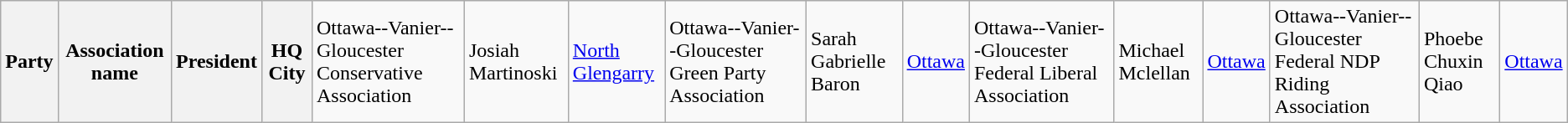<table class="wikitable">
<tr>
<th colspan="2">Party</th>
<th>Association name</th>
<th>President</th>
<th>HQ City<br></th>
<td>Ottawa--Vanier--Gloucester Conservative Association</td>
<td>Josiah Martinoski</td>
<td><a href='#'>North Glengarry</a><br></td>
<td>Ottawa--Vanier--Gloucester Green Party Association</td>
<td>Sarah Gabrielle Baron</td>
<td><a href='#'>Ottawa</a><br></td>
<td>Ottawa--Vanier--Gloucester Federal Liberal Association</td>
<td>Michael Mclellan</td>
<td><a href='#'>Ottawa</a><br></td>
<td>Ottawa--Vanier--Gloucester Federal NDP Riding Association</td>
<td>Phoebe Chuxin Qiao</td>
<td><a href='#'>Ottawa</a></td>
</tr>
</table>
